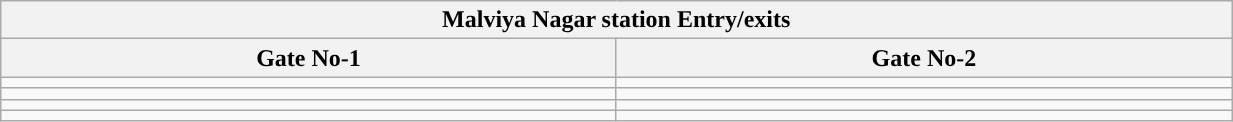<table class="wikitable" style="text-align: center;" width="65%">
<tr>
<th align="center" colspan="5" style="background:#"><span>Malviya Nagar station Entry/exits</span></th>
</tr>
<tr>
<th style="width:15%;">Gate No-1</th>
<th style="width:15%;">Gate No-2</th>
</tr>
<tr>
<td></td>
<td></td>
</tr>
<tr>
<td></td>
<td></td>
</tr>
<tr>
<td></td>
<td></td>
</tr>
<tr>
<td></td>
<td></td>
</tr>
</table>
